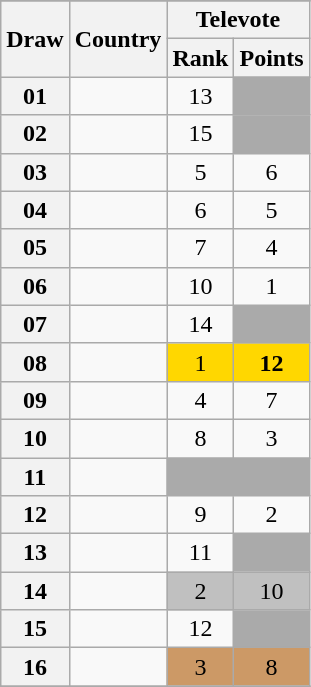<table class="sortable wikitable collapsible plainrowheaders" style="text-align:center;">
<tr>
</tr>
<tr>
<th scope="col" rowspan="2">Draw</th>
<th scope="col" rowspan="2">Country</th>
<th scope="col" colspan="2">Televote</th>
</tr>
<tr>
<th scope="col">Rank</th>
<th scope="col" class="unsortable">Points</th>
</tr>
<tr>
<th scope="row" style="text-align:center;">01</th>
<td style="text-align:left;"></td>
<td>13</td>
<td style="background:#AAAAAA;"></td>
</tr>
<tr>
<th scope="row" style="text-align:center;">02</th>
<td style="text-align:left;"></td>
<td>15</td>
<td style="background:#AAAAAA;"></td>
</tr>
<tr>
<th scope="row" style="text-align:center;">03</th>
<td style="text-align:left;"></td>
<td>5</td>
<td>6</td>
</tr>
<tr>
<th scope="row" style="text-align:center;">04</th>
<td style="text-align:left;"></td>
<td>6</td>
<td>5</td>
</tr>
<tr>
<th scope="row" style="text-align:center;">05</th>
<td style="text-align:left;"></td>
<td>7</td>
<td>4</td>
</tr>
<tr>
<th scope="row" style="text-align:center;">06</th>
<td style="text-align:left;"></td>
<td>10</td>
<td>1</td>
</tr>
<tr>
<th scope="row" style="text-align:center;">07</th>
<td style="text-align:left;"></td>
<td>14</td>
<td style="background:#AAAAAA;"></td>
</tr>
<tr>
<th scope="row" style="text-align:center;">08</th>
<td style="text-align:left;"></td>
<td style="background:gold;">1</td>
<td style="background:gold;"><strong>12</strong></td>
</tr>
<tr>
<th scope="row" style="text-align:center;">09</th>
<td style="text-align:left;"></td>
<td>4</td>
<td>7</td>
</tr>
<tr>
<th scope="row" style="text-align:center;">10</th>
<td style="text-align:left;"></td>
<td>8</td>
<td>3</td>
</tr>
<tr class="sortbottom">
<th scope="row" style="text-align:center;">11</th>
<td style="text-align:left;"></td>
<td style="background:#AAAAAA;"></td>
<td style="background:#AAAAAA;"></td>
</tr>
<tr>
<th scope="row" style="text-align:center;">12</th>
<td style="text-align:left;"></td>
<td>9</td>
<td>2</td>
</tr>
<tr>
<th scope="row" style="text-align:center;">13</th>
<td style="text-align:left;"></td>
<td>11</td>
<td style="background:#AAAAAA;"></td>
</tr>
<tr>
<th scope="row" style="text-align:center;">14</th>
<td style="text-align:left;"></td>
<td style="background:silver;">2</td>
<td style="background:silver;">10</td>
</tr>
<tr>
<th scope="row" style="text-align:center;">15</th>
<td style="text-align:left;"></td>
<td>12</td>
<td style="background:#AAAAAA;"></td>
</tr>
<tr>
<th scope="row" style="text-align:center;">16</th>
<td style="text-align:left;"></td>
<td style="background:#CC9966;">3</td>
<td style="background:#CC9966;">8</td>
</tr>
<tr>
</tr>
</table>
